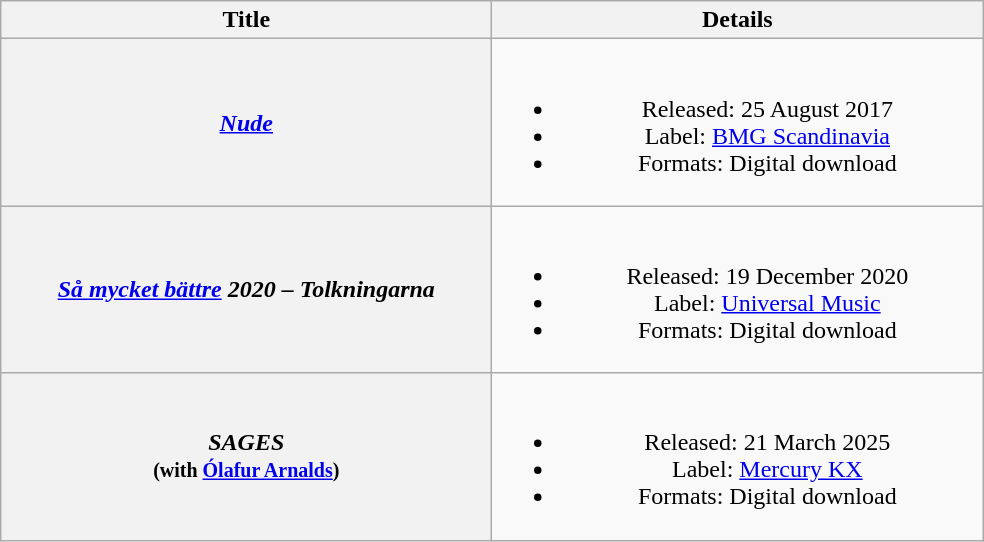<table class="wikitable plainrowheaders" style="text-align:center;">
<tr>
<th scope="col" style="width:20em;">Title</th>
<th scope="col" style="width:20em;">Details</th>
</tr>
<tr>
<th scope="row"><em><a href='#'>Nude</a></em></th>
<td><br><ul><li>Released: 25 August 2017</li><li>Label: <a href='#'>BMG Scandinavia</a></li><li>Formats: Digital download</li></ul></td>
</tr>
<tr>
<th scope="row"><em><a href='#'>Så mycket bättre</a> 2020 – Tolkningarna</em></th>
<td><br><ul><li>Released: 19 December 2020</li><li>Label: <a href='#'>Universal Music</a></li><li>Formats: Digital download</li></ul></td>
</tr>
<tr>
<th scope="row"><em>SAGES</em> <br><small>(with <a href='#'>Ólafur Arnalds</a>)</small></th>
<td><br><ul><li>Released: 21 March 2025</li><li>Label: <a href='#'>Mercury KX</a></li><li>Formats: Digital download</li></ul></td>
</tr>
</table>
